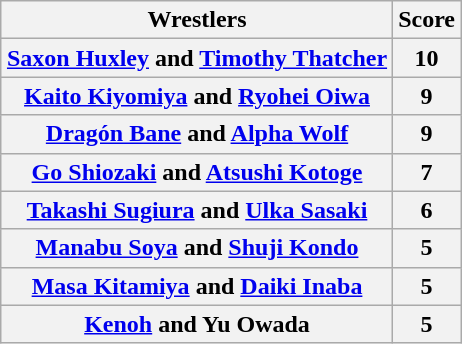<table class="wikitable" style="margin: 1em auto 1em auto">
<tr>
<th>Wrestlers</th>
<th>Score</th>
</tr>
<tr>
<th><a href='#'>Saxon Huxley</a> and <a href='#'>Timothy Thatcher</a></th>
<th>10</th>
</tr>
<tr>
<th><a href='#'>Kaito Kiyomiya</a> and <a href='#'>Ryohei Oiwa</a></th>
<th>9</th>
</tr>
<tr>
<th><a href='#'>Dragón Bane</a> and <a href='#'>Alpha Wolf</a></th>
<th>9</th>
</tr>
<tr>
<th><a href='#'>Go Shiozaki</a> and <a href='#'>Atsushi Kotoge</a></th>
<th>7</th>
</tr>
<tr>
<th><a href='#'>Takashi Sugiura</a> and <a href='#'>Ulka Sasaki</a></th>
<th>6</th>
</tr>
<tr>
<th><a href='#'>Manabu Soya</a> and <a href='#'>Shuji Kondo</a></th>
<th>5</th>
</tr>
<tr>
<th><a href='#'>Masa Kitamiya</a> and <a href='#'>Daiki Inaba</a></th>
<th>5</th>
</tr>
<tr>
<th><a href='#'>Kenoh</a> and Yu Owada</th>
<th>5</th>
</tr>
</table>
